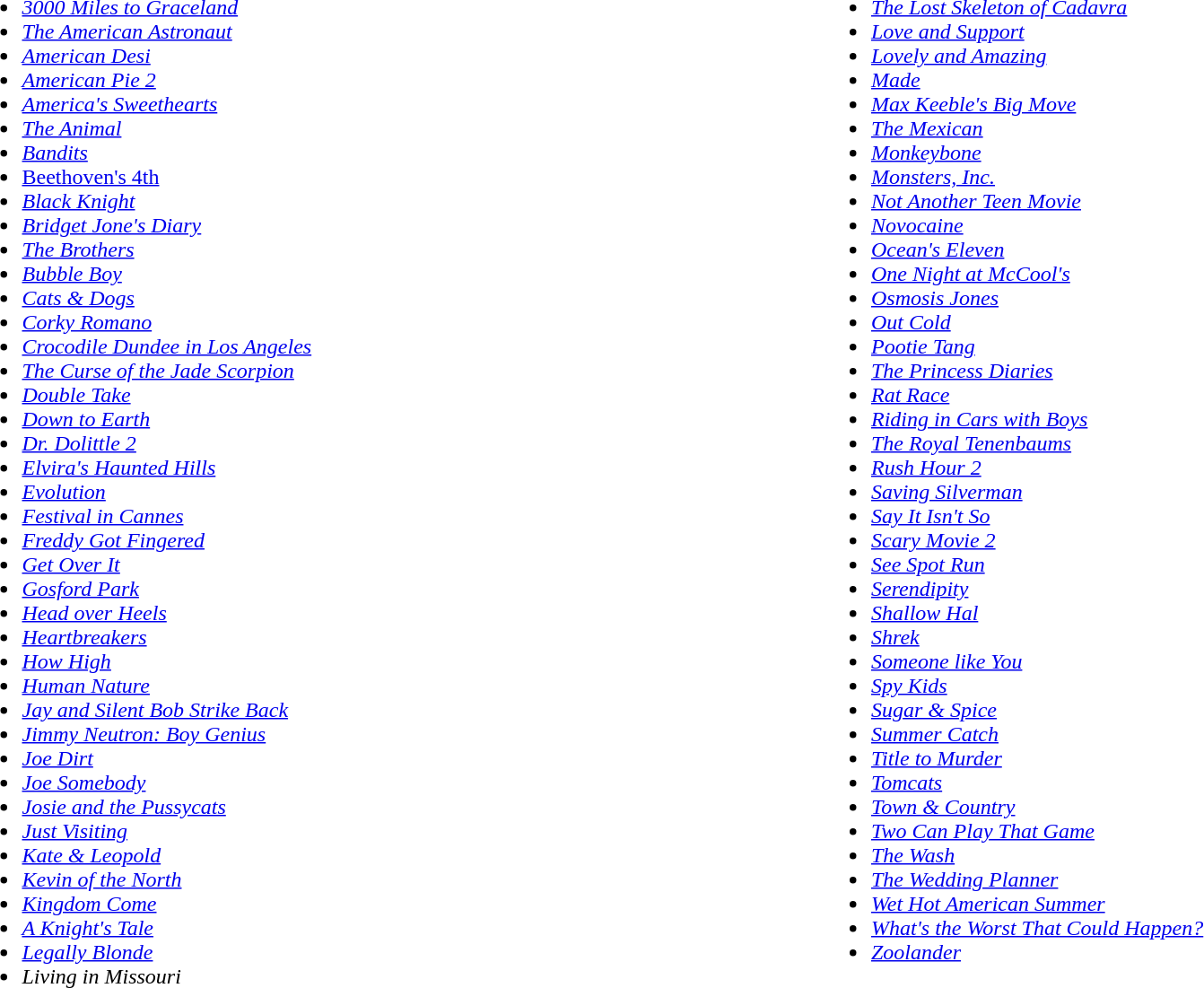<table style="width:100%;">
<tr valign ="top">
<td width=50%><br><ul><li><em><a href='#'>3000 Miles to Graceland</a></em></li><li><em><a href='#'>The American Astronaut</a></em></li><li><em><a href='#'>American Desi</a></em></li><li><em><a href='#'>American Pie 2</a></em></li><li><em><a href='#'>America's Sweethearts</a></em></li><li><em><a href='#'>The Animal</a></em></li><li><em><a href='#'>Bandits</a></em></li><li><a href='#'>Beethoven's 4th</a></li><li><em><a href='#'>Black Knight</a></em></li><li><em><a href='#'>Bridget Jone's Diary</a></em></li><li><em><a href='#'>The Brothers</a></em></li><li><em><a href='#'>Bubble Boy</a></em></li><li><em><a href='#'>Cats & Dogs</a></em></li><li><em><a href='#'>Corky Romano</a></em></li><li><em><a href='#'>Crocodile Dundee in Los Angeles</a></em></li><li><em><a href='#'>The Curse of the Jade Scorpion</a></em></li><li><em><a href='#'>Double Take</a></em></li><li><em><a href='#'>Down to Earth</a></em></li><li><em><a href='#'>Dr. Dolittle 2</a></em></li><li><em><a href='#'>Elvira's Haunted Hills</a></em></li><li><em><a href='#'>Evolution</a></em></li><li><em><a href='#'>Festival in Cannes</a></em></li><li><em><a href='#'>Freddy Got Fingered</a></em></li><li><em><a href='#'>Get Over It</a></em></li><li><em><a href='#'>Gosford Park</a></em></li><li><em><a href='#'>Head over Heels</a></em></li><li><em><a href='#'>Heartbreakers</a></em></li><li><em><a href='#'>How High</a></em></li><li><em><a href='#'>Human Nature</a></em></li><li><em><a href='#'>Jay and Silent Bob Strike Back</a></em></li><li><em><a href='#'>Jimmy Neutron: Boy Genius</a></em></li><li><em><a href='#'>Joe Dirt</a></em></li><li><em><a href='#'>Joe Somebody</a></em></li><li><em><a href='#'>Josie and the Pussycats</a></em></li><li><em><a href='#'>Just Visiting</a></em></li><li><em><a href='#'>Kate & Leopold</a></em></li><li><em><a href='#'>Kevin of the North</a></em></li><li><em><a href='#'>Kingdom Come</a></em></li><li><em><a href='#'>A Knight's Tale</a></em></li><li><em><a href='#'>Legally Blonde</a></em></li><li><em>Living in Missouri</em></li></ul></td>
<td width=50%><br><ul><li><em><a href='#'>The Lost Skeleton of Cadavra</a></em></li><li><em><a href='#'>Love and Support</a></em></li><li><em><a href='#'>Lovely and Amazing</a></em></li><li><em><a href='#'>Made</a></em></li><li><em><a href='#'>Max Keeble's Big Move</a></em></li><li><em><a href='#'>The Mexican</a></em></li><li><em><a href='#'>Monkeybone</a></em></li><li><em><a href='#'>Monsters, Inc.</a></em></li><li><em><a href='#'>Not Another Teen Movie</a></em></li><li><em><a href='#'>Novocaine</a></em></li><li><em><a href='#'>Ocean's Eleven</a></em></li><li><em><a href='#'>One Night at McCool's</a></em></li><li><em><a href='#'>Osmosis Jones</a></em></li><li><em><a href='#'>Out Cold</a></em></li><li><em><a href='#'>Pootie Tang</a></em></li><li><em><a href='#'>The Princess Diaries</a></em></li><li><em><a href='#'>Rat Race</a></em></li><li><em><a href='#'>Riding in Cars with Boys</a></em></li><li><em><a href='#'>The Royal Tenenbaums</a></em></li><li><em><a href='#'>Rush Hour 2</a></em></li><li><em><a href='#'>Saving Silverman</a></em></li><li><em><a href='#'>Say It Isn't So</a></em></li><li><em><a href='#'>Scary Movie 2</a></em></li><li><em><a href='#'>See Spot Run</a></em></li><li><em><a href='#'>Serendipity</a></em></li><li><em><a href='#'>Shallow Hal</a></em></li><li><em><a href='#'>Shrek</a></em></li><li><em><a href='#'>Someone like You</a></em></li><li><em><a href='#'>Spy Kids</a></em></li><li><em><a href='#'>Sugar & Spice</a></em></li><li><em><a href='#'>Summer Catch</a></em></li><li><em><a href='#'>Title to Murder</a></em></li><li><em><a href='#'>Tomcats</a></em></li><li><em><a href='#'>Town & Country</a></em></li><li><em><a href='#'>Two Can Play That Game</a></em></li><li><em><a href='#'>The Wash</a></em></li><li><em><a href='#'>The Wedding Planner</a></em></li><li><em><a href='#'>Wet Hot American Summer</a></em></li><li><em><a href='#'>What's the Worst That Could Happen?</a></em></li><li><em><a href='#'>Zoolander</a></em></li></ul></td>
</tr>
</table>
